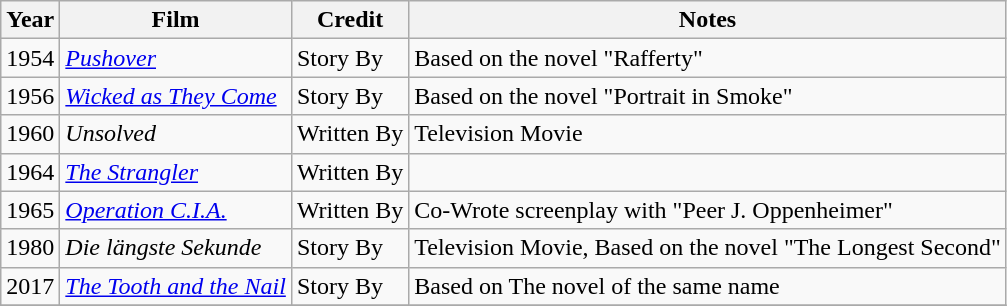<table class="wikitable">
<tr>
<th>Year</th>
<th>Film</th>
<th>Credit</th>
<th>Notes</th>
</tr>
<tr>
<td>1954</td>
<td><em><a href='#'>Pushover</a></em></td>
<td>Story By</td>
<td>Based on the novel "Rafferty"</td>
</tr>
<tr>
<td>1956</td>
<td><em><a href='#'>Wicked as They Come</a></em></td>
<td>Story By</td>
<td>Based on the novel "Portrait in Smoke"</td>
</tr>
<tr>
<td>1960</td>
<td><em>Unsolved</em></td>
<td>Written By</td>
<td>Television Movie</td>
</tr>
<tr>
<td>1964</td>
<td><em><a href='#'>The Strangler</a></em></td>
<td>Written By</td>
<td></td>
</tr>
<tr>
<td>1965</td>
<td><em><a href='#'>Operation C.I.A.</a></em></td>
<td>Written By</td>
<td>Co-Wrote screenplay with "Peer J. Oppenheimer"</td>
</tr>
<tr>
<td>1980</td>
<td><em>Die längste Sekunde</em></td>
<td>Story By</td>
<td>Television Movie, Based on the novel "The Longest Second"</td>
</tr>
<tr>
<td>2017</td>
<td><em><a href='#'>The Tooth and the Nail</a></em></td>
<td>Story By</td>
<td>Based on The novel of the same name</td>
</tr>
<tr>
</tr>
</table>
